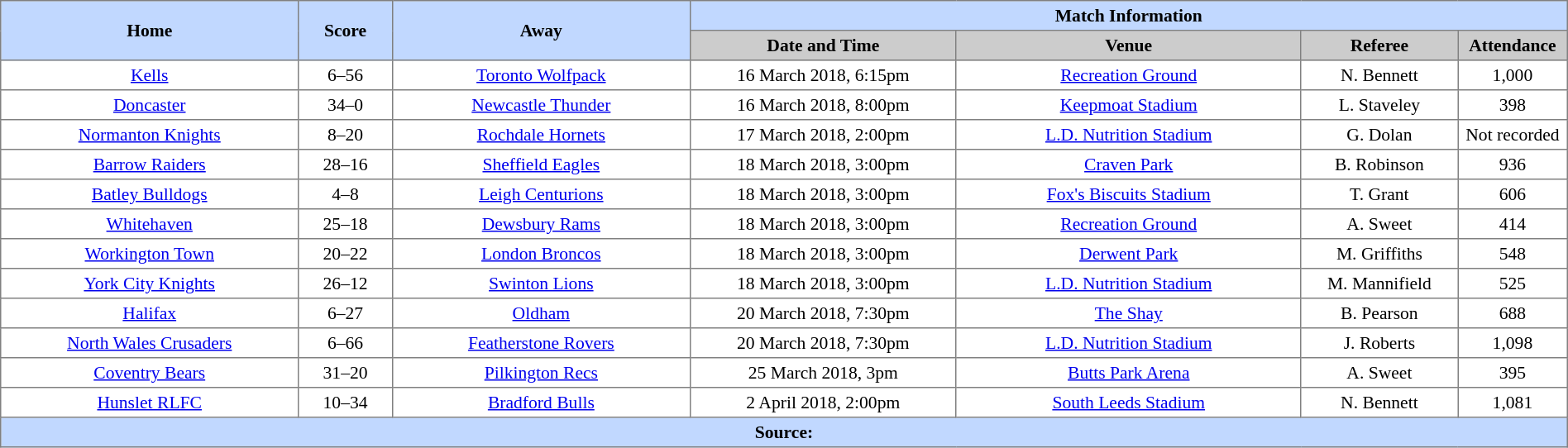<table border=1 style="border-collapse:collapse; font-size:90%; text-align:center;" cellpadding=3 cellspacing=0 width=100%>
<tr bgcolor=#C1D8FF>
<th rowspan=2 width=19%>Home</th>
<th rowspan=2 width=6%>Score</th>
<th rowspan=2 width=19%>Away</th>
<th colspan=4>Match Information</th>
</tr>
<tr bgcolor=#CCCCCC>
<th width=17%>Date and Time</th>
<th width=22%>Venue</th>
<th width=10%>Referee</th>
<th width=7%>Attendance</th>
</tr>
<tr>
<td><a href='#'>Kells</a></td>
<td>6–56</td>
<td> <a href='#'>Toronto Wolfpack</a></td>
<td>16 March 2018, 6:15pm</td>
<td><a href='#'>Recreation Ground</a></td>
<td>N. Bennett</td>
<td>1,000</td>
</tr>
<tr>
<td> <a href='#'>Doncaster</a></td>
<td>34–0</td>
<td> <a href='#'>Newcastle Thunder</a></td>
<td>16 March 2018, 8:00pm</td>
<td><a href='#'>Keepmoat Stadium</a></td>
<td>L. Staveley</td>
<td>398</td>
</tr>
<tr>
<td><a href='#'>Normanton Knights</a></td>
<td>8–20</td>
<td> <a href='#'>Rochdale Hornets</a></td>
<td>17 March 2018, 2:00pm</td>
<td><a href='#'>L.D. Nutrition Stadium</a></td>
<td>G. Dolan</td>
<td>Not recorded</td>
</tr>
<tr>
<td> <a href='#'>Barrow Raiders</a></td>
<td>28–16</td>
<td> <a href='#'>Sheffield Eagles</a></td>
<td>18 March 2018, 3:00pm</td>
<td><a href='#'>Craven Park</a></td>
<td>B. Robinson</td>
<td>936</td>
</tr>
<tr>
<td> <a href='#'>Batley Bulldogs</a></td>
<td>4–8</td>
<td> <a href='#'>Leigh Centurions</a></td>
<td>18 March 2018, 3:00pm</td>
<td><a href='#'>Fox's Biscuits Stadium</a></td>
<td>T. Grant</td>
<td>606</td>
</tr>
<tr>
<td> <a href='#'>Whitehaven</a></td>
<td>25–18</td>
<td> <a href='#'>Dewsbury Rams</a></td>
<td>18 March 2018, 3:00pm</td>
<td><a href='#'>Recreation Ground</a></td>
<td>A. Sweet</td>
<td>414</td>
</tr>
<tr>
<td> <a href='#'>Workington Town</a></td>
<td>20–22</td>
<td> <a href='#'>London Broncos</a></td>
<td>18 March 2018, 3:00pm</td>
<td><a href='#'>Derwent Park</a></td>
<td>M. Griffiths</td>
<td>548</td>
</tr>
<tr>
<td> <a href='#'>York City Knights</a></td>
<td>26–12</td>
<td> <a href='#'>Swinton Lions</a></td>
<td>18 March 2018, 3:00pm</td>
<td><a href='#'>L.D. Nutrition Stadium</a></td>
<td>M. Mannifield</td>
<td>525</td>
</tr>
<tr>
<td> <a href='#'>Halifax</a></td>
<td>6–27</td>
<td> <a href='#'>Oldham</a></td>
<td>20 March 2018, 7:30pm</td>
<td><a href='#'>The Shay</a></td>
<td>B. Pearson</td>
<td>688</td>
</tr>
<tr>
<td> <a href='#'>North Wales Crusaders</a></td>
<td>6–66</td>
<td> <a href='#'>Featherstone Rovers</a></td>
<td>20 March 2018, 7:30pm</td>
<td><a href='#'>L.D. Nutrition Stadium</a></td>
<td>J. Roberts</td>
<td>1,098</td>
</tr>
<tr>
<td> <a href='#'>Coventry Bears</a></td>
<td>31–20</td>
<td><a href='#'>Pilkington Recs</a></td>
<td>25 March 2018, 3pm</td>
<td><a href='#'>Butts Park Arena</a></td>
<td>A. Sweet</td>
<td>395</td>
</tr>
<tr>
<td> <a href='#'>Hunslet RLFC</a></td>
<td>10–34</td>
<td> <a href='#'>Bradford Bulls</a></td>
<td>2 April 2018, 2:00pm</td>
<td><a href='#'>South Leeds Stadium</a></td>
<td>N. Bennett</td>
<td>1,081</td>
</tr>
<tr style="background:#c1d8ff;">
<th colspan=10>Source:</th>
</tr>
</table>
